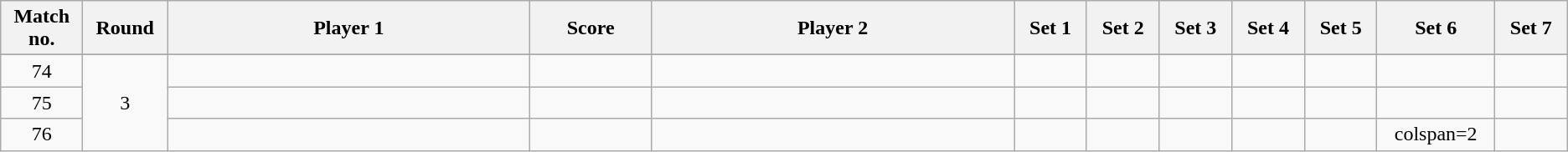<table class="wikitable" style="text-align: center;">
<tr>
<th width="2%">Match no.</th>
<th width="2%">Round</th>
<th width="15%">Player 1</th>
<th width="5%">Score</th>
<th width="15%">Player 2</th>
<th width="3%">Set 1</th>
<th width="3%">Set 2</th>
<th width="3%">Set 3</th>
<th width="3%">Set 4</th>
<th width="3%">Set 5</th>
<th width="3%">Set 6</th>
<th width="3%">Set 7</th>
</tr>
<tr>
</tr>
<tr style=text-align:center;>
<td>74</td>
<td rowspan=3>3</td>
<td></td>
<td></td>
<td></td>
<td></td>
<td></td>
<td></td>
<td></td>
<td></td>
<td></td>
<td></td>
</tr>
<tr style=text-align:center;>
<td>75</td>
<td></td>
<td></td>
<td></td>
<td></td>
<td></td>
<td></td>
<td></td>
<td></td>
<td></td>
<td></td>
</tr>
<tr style=text-align:center;>
<td>76</td>
<td></td>
<td></td>
<td></td>
<td></td>
<td></td>
<td></td>
<td></td>
<td></td>
<td>colspan=2</td>
</tr>
</table>
